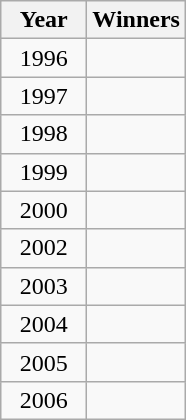<table class="wikitable" style="text-align:center;">
<tr>
<th width="50">Year</th>
<th>Winners</th>
</tr>
<tr>
<td>1996</td>
<td></td>
</tr>
<tr>
<td>1997</td>
<td></td>
</tr>
<tr>
<td>1998</td>
<td></td>
</tr>
<tr>
<td>1999</td>
<td></td>
</tr>
<tr>
<td>2000</td>
<td></td>
</tr>
<tr>
<td>2002</td>
<td></td>
</tr>
<tr>
<td>2003</td>
<td></td>
</tr>
<tr>
<td>2004</td>
<td></td>
</tr>
<tr>
<td>2005</td>
<td></td>
</tr>
<tr>
<td>2006</td>
<td></td>
</tr>
</table>
